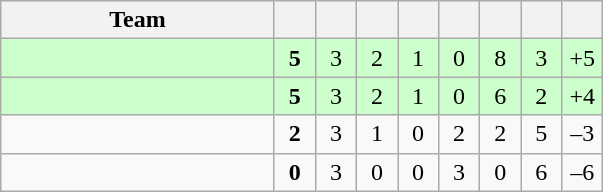<table class="wikitable" style="text-align:center">
<tr>
<th width="175">Team</th>
<th width="20"></th>
<th width="20"></th>
<th width="20"></th>
<th width="20"></th>
<th width="20"></th>
<th width="20"></th>
<th width="20"></th>
<th width="20"></th>
</tr>
<tr bgcolor=#CCFFCC>
<td align=left></td>
<td><strong>5</strong></td>
<td>3</td>
<td>2</td>
<td>1</td>
<td>0</td>
<td>8</td>
<td>3</td>
<td>+5</td>
</tr>
<tr bgcolor=#CCFFCC>
<td align=left></td>
<td><strong>5</strong></td>
<td>3</td>
<td>2</td>
<td>1</td>
<td>0</td>
<td>6</td>
<td>2</td>
<td>+4</td>
</tr>
<tr>
<td align=left></td>
<td><strong>2</strong></td>
<td>3</td>
<td>1</td>
<td>0</td>
<td>2</td>
<td>2</td>
<td>5</td>
<td>–3</td>
</tr>
<tr>
<td align=left></td>
<td><strong>0</strong></td>
<td>3</td>
<td>0</td>
<td>0</td>
<td>3</td>
<td>0</td>
<td>6</td>
<td>–6</td>
</tr>
</table>
